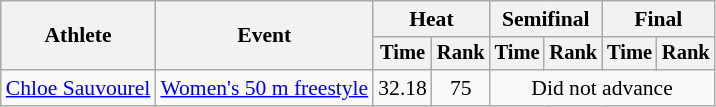<table class=wikitable style="font-size:90%">
<tr>
<th rowspan="2">Athlete</th>
<th rowspan="2">Event</th>
<th colspan="2">Heat</th>
<th colspan="2">Semifinal</th>
<th colspan="2">Final</th>
</tr>
<tr style="font-size:95%">
<th>Time</th>
<th>Rank</th>
<th>Time</th>
<th>Rank</th>
<th>Time</th>
<th>Rank</th>
</tr>
<tr align=center>
<td align=left><a href='#'>Chloe Sauvourel</a></td>
<td align=left><a href='#'>Women's 50 m freestyle</a></td>
<td>32.18</td>
<td>75</td>
<td colspan="4">Did not advance</td>
</tr>
</table>
